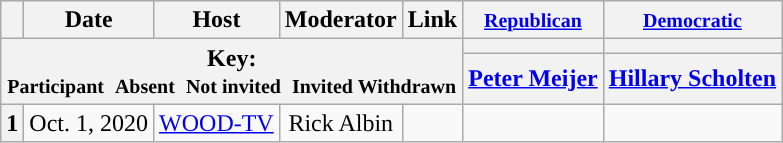<table class="wikitable" style="text-align:center;">
<tr>
<th scope="col"></th>
<th scope="col">Date</th>
<th scope="col">Host</th>
<th scope="col">Moderator</th>
<th scope="col">Link</th>
<th scope="col"><small><a href='#'>Republican</a></small></th>
<th scope="col"><small><a href='#'>Democratic</a></small></th>
</tr>
<tr>
<th colspan="5" rowspan="2">Key:<br> <small>Participant </small>  <small>Absent </small>  <small>Not invited </small>  <small>Invited  Withdrawn</small></th>
<th scope="col" style="background:"></th>
<th scope="col" style="background:"></th>
</tr>
<tr>
<th scope="col"><a href='#'>Peter Meijer</a></th>
<th scope="col"><a href='#'>Hillary Scholten</a></th>
</tr>
<tr>
<th>1</th>
<td style="white-space:nowrap;">Oct. 1, 2020</td>
<td style="white-space:nowrap;"><a href='#'>WOOD-TV</a></td>
<td style="white-space:nowrap;">Rick Albin</td>
<td style="white-space:nowrap;"></td>
<td></td>
<td></td>
</tr>
</table>
